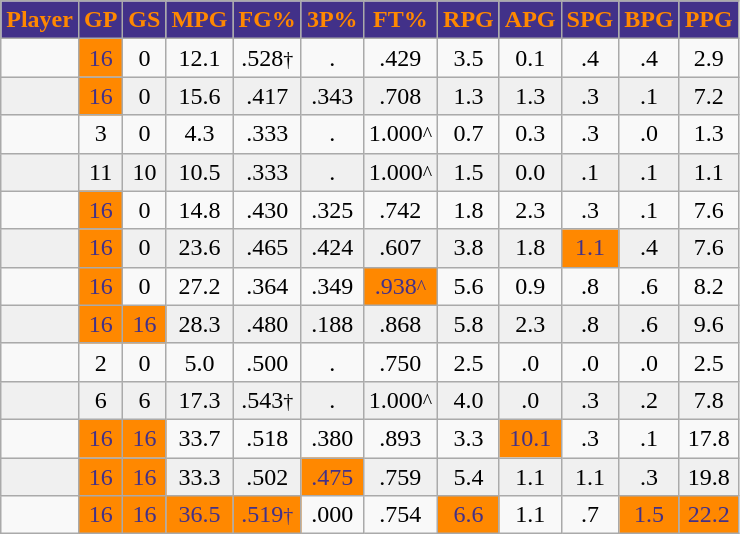<table class="wikitable sortable" style="text-align:right;">
<tr>
<th style="background:#423189; color:#FF8800">Player</th>
<th style="background:#423189; color:#FF8800">GP</th>
<th style="background:#423189; color:#FF8800">GS</th>
<th style="background:#423189; color:#FF8800">MPG</th>
<th style="background:#423189; color:#FF8800">FG%</th>
<th style="background:#423189; color:#FF8800">3P%</th>
<th style="background:#423189; color:#FF8800">FT%</th>
<th style="background:#423189; color:#FF8800">RPG</th>
<th style="background:#423189; color:#FF8800">APG</th>
<th style="background:#423189; color:#FF8800">SPG</th>
<th style="background:#423189; color:#FF8800">BPG</th>
<th style="background:#423189; color:#FF8800">PPG</th>
</tr>
<tr align="center" bgcolor="">
<td></td>
<td style="background:#FF8800;color:#423189;">16</td>
<td>0</td>
<td>12.1</td>
<td>.528<small>†</small></td>
<td>.</td>
<td>.429</td>
<td>3.5</td>
<td>0.1</td>
<td>.4</td>
<td>.4</td>
<td>2.9</td>
</tr>
<tr align="center" bgcolor="#f0f0f0">
<td></td>
<td style="background:#FF8800;color:#423189;">16</td>
<td>0</td>
<td>15.6</td>
<td>.417</td>
<td>.343</td>
<td>.708</td>
<td>1.3</td>
<td>1.3</td>
<td>.3</td>
<td>.1</td>
<td>7.2</td>
</tr>
<tr align="center" bgcolor="">
<td></td>
<td>3</td>
<td>0</td>
<td>4.3</td>
<td>.333</td>
<td>.</td>
<td>1.000<small>^</small></td>
<td>0.7</td>
<td>0.3</td>
<td>.3</td>
<td>.0</td>
<td>1.3</td>
</tr>
<tr align="center" bgcolor="#f0f0f0">
<td></td>
<td>11</td>
<td>10</td>
<td>10.5</td>
<td>.333</td>
<td>.</td>
<td>1.000<small>^</small></td>
<td>1.5</td>
<td>0.0</td>
<td>.1</td>
<td>.1</td>
<td>1.1</td>
</tr>
<tr align="center" bgcolor="">
<td></td>
<td style="background:#FF8800;color:#423189;">16</td>
<td>0</td>
<td>14.8</td>
<td>.430</td>
<td>.325</td>
<td>.742</td>
<td>1.8</td>
<td>2.3</td>
<td>.3</td>
<td>.1</td>
<td>7.6</td>
</tr>
<tr align="center" bgcolor="#f0f0f0">
<td></td>
<td style="background:#FF8800;color:#423189;">16</td>
<td>0</td>
<td>23.6</td>
<td>.465</td>
<td>.424</td>
<td>.607</td>
<td>3.8</td>
<td>1.8</td>
<td style="background:#FF8800;color:#423189;">1.1</td>
<td>.4</td>
<td>7.6</td>
</tr>
<tr align="center" bgcolor="">
<td></td>
<td style="background:#FF8800;color:#423189;">16</td>
<td>0</td>
<td>27.2</td>
<td>.364</td>
<td>.349</td>
<td style="background:#FF8800;color:#423189;">.938<small>^</small></td>
<td>5.6</td>
<td>0.9</td>
<td>.8</td>
<td>.6</td>
<td>8.2</td>
</tr>
<tr align="center" bgcolor="#f0f0f0">
<td></td>
<td style="background:#FF8800;color:#423189;">16</td>
<td style="background:#FF8800;color:#423189;">16</td>
<td>28.3</td>
<td>.480</td>
<td>.188</td>
<td>.868</td>
<td>5.8</td>
<td>2.3</td>
<td>.8</td>
<td>.6</td>
<td>9.6</td>
</tr>
<tr align="center" bgcolor="">
<td></td>
<td>2</td>
<td>0</td>
<td>5.0</td>
<td>.500</td>
<td>.</td>
<td>.750</td>
<td>2.5</td>
<td>.0</td>
<td>.0</td>
<td>.0</td>
<td>2.5</td>
</tr>
<tr align="center" bgcolor="#f0f0f0">
<td></td>
<td>6</td>
<td>6</td>
<td>17.3</td>
<td>.543<small>†</small></td>
<td>.</td>
<td>1.000<small>^</small></td>
<td>4.0</td>
<td>.0</td>
<td>.3</td>
<td>.2</td>
<td>7.8</td>
</tr>
<tr align="center" bgcolor="">
<td></td>
<td style="background:#FF8800;color:#423189;">16</td>
<td style="background:#FF8800;color:#423189;">16</td>
<td>33.7</td>
<td>.518</td>
<td>.380</td>
<td>.893</td>
<td>3.3</td>
<td style="background:#FF8800;color:#423189;">10.1</td>
<td>.3</td>
<td>.1</td>
<td>17.8</td>
</tr>
<tr align="center" bgcolor="#f0f0f0">
<td></td>
<td style="background:#FF8800;color:#423189;">16</td>
<td style="background:#FF8800;color:#423189;">16</td>
<td>33.3</td>
<td>.502</td>
<td style="background:#FF8800;color:#423189;">.475</td>
<td>.759</td>
<td>5.4</td>
<td>1.1</td>
<td>1.1</td>
<td>.3</td>
<td>19.8</td>
</tr>
<tr align="center" bgcolor="">
<td></td>
<td style="background:#FF8800;color:#423189;">16</td>
<td style="background:#FF8800;color:#423189;">16</td>
<td style="background:#FF8800;color:#423189;">36.5</td>
<td style="background:#FF8800;color:#423189;">.519<small>†</small></td>
<td>.000</td>
<td>.754</td>
<td style="background:#FF8800;color:#423189;">6.6</td>
<td>1.1</td>
<td>.7</td>
<td style="background:#FF8800;color:#423189;">1.5</td>
<td style="background:#FF8800;color:#423189;">22.2</td>
</tr>
</table>
